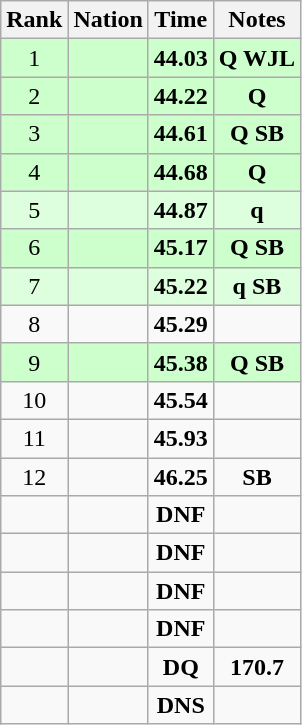<table class="wikitable sortable" style="text-align:center">
<tr>
<th>Rank</th>
<th>Nation</th>
<th>Time</th>
<th>Notes</th>
</tr>
<tr bgcolor=ccffcc>
<td>1</td>
<td align=left></td>
<td><strong>44.03</strong></td>
<td><strong>Q WJL</strong></td>
</tr>
<tr bgcolor=ccffcc>
<td>2</td>
<td align=left></td>
<td><strong>44.22</strong></td>
<td><strong>Q</strong></td>
</tr>
<tr bgcolor=ccffcc>
<td>3</td>
<td align=left></td>
<td><strong>44.61</strong></td>
<td><strong>Q SB</strong></td>
</tr>
<tr bgcolor=ccffcc>
<td>4</td>
<td align=left></td>
<td><strong>44.68</strong></td>
<td><strong>Q</strong></td>
</tr>
<tr bgcolor=ddffdd>
<td>5</td>
<td align=left></td>
<td><strong>44.87</strong></td>
<td><strong>q</strong></td>
</tr>
<tr bgcolor=ccffcc>
<td>6</td>
<td align=left></td>
<td><strong>45.17</strong></td>
<td><strong>Q SB</strong></td>
</tr>
<tr bgcolor=ddffdd>
<td>7</td>
<td align=left></td>
<td><strong>45.22</strong></td>
<td><strong>q SB</strong></td>
</tr>
<tr>
<td>8</td>
<td align=left></td>
<td><strong>45.29</strong></td>
<td></td>
</tr>
<tr bgcolor=ccffcc>
<td>9</td>
<td align=left></td>
<td><strong>45.38</strong></td>
<td><strong>Q SB</strong></td>
</tr>
<tr>
<td>10</td>
<td align=left></td>
<td><strong>45.54</strong></td>
<td></td>
</tr>
<tr>
<td>11</td>
<td align=left></td>
<td><strong>45.93</strong></td>
<td></td>
</tr>
<tr>
<td>12</td>
<td align=left></td>
<td><strong>46.25</strong></td>
<td><strong>SB</strong></td>
</tr>
<tr>
<td></td>
<td align=left></td>
<td><strong>DNF</strong></td>
<td></td>
</tr>
<tr>
<td></td>
<td align=left></td>
<td><strong>DNF</strong></td>
<td></td>
</tr>
<tr>
<td></td>
<td align=left></td>
<td><strong>DNF</strong></td>
<td></td>
</tr>
<tr>
<td></td>
<td align=left></td>
<td><strong>DNF</strong></td>
<td></td>
</tr>
<tr>
<td></td>
<td align=left></td>
<td><strong>DQ</strong></td>
<td><strong>170.7</strong></td>
</tr>
<tr>
<td></td>
<td align=left></td>
<td><strong>DNS</strong></td>
<td></td>
</tr>
</table>
